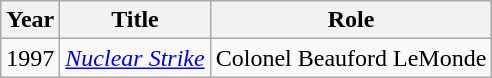<table class="wikitable sortable">
<tr>
<th>Year</th>
<th>Title</th>
<th class="unsortable">Role</th>
</tr>
<tr>
<td>1997</td>
<td><em><a href='#'>Nuclear Strike</a></em></td>
<td>Colonel Beauford LeMonde</td>
</tr>
</table>
